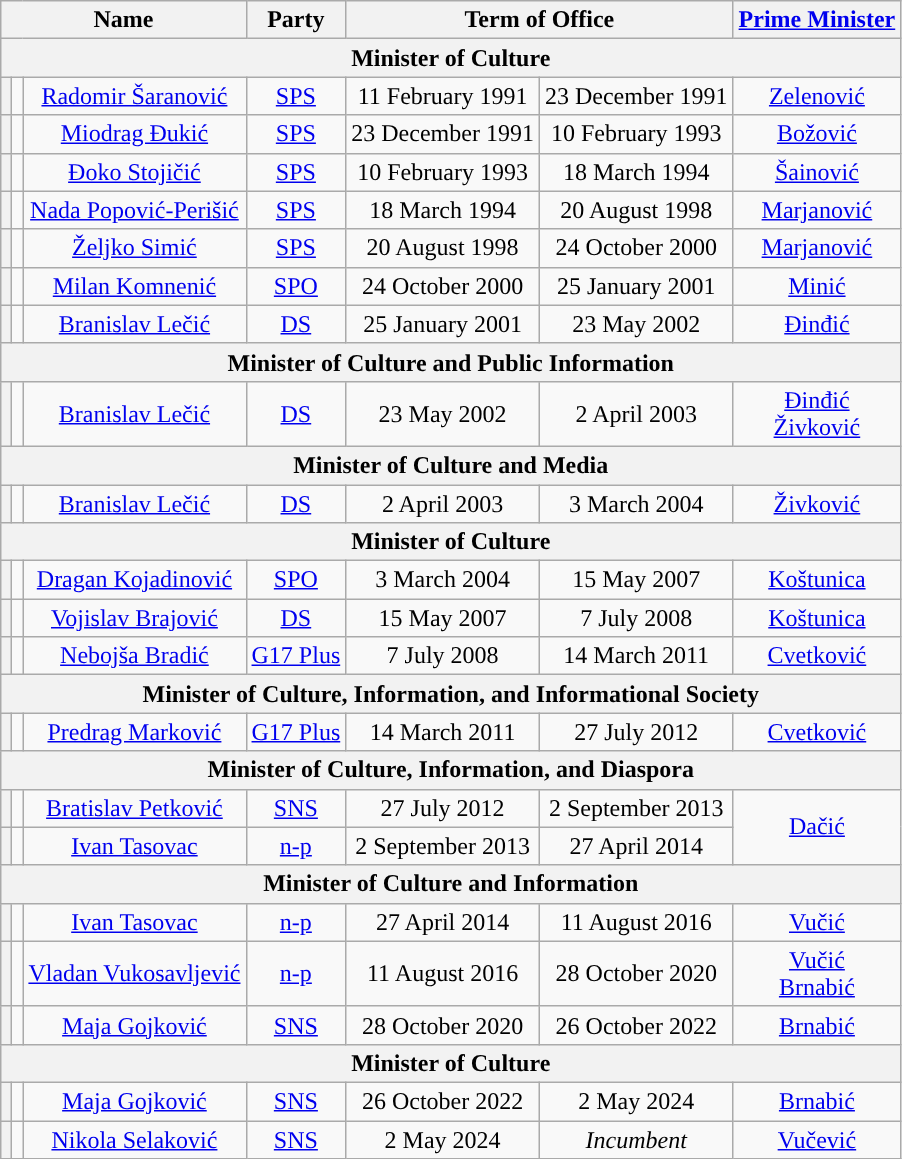<table class="wikitable" style="text-align:center;">
<tr>
<th colspan=3>Name<br></th>
<th>Party</th>
<th colspan=2>Term of Office</th>
<th><a href='#'>Prime Minister</a><br></th>
</tr>
<tr>
<th colspan="7">Minister of Culture</th>
</tr>
<tr>
<th style="background:"></th>
<td></td>
<td><a href='#'>Radomir Šaranović</a><br></td>
<td><a href='#'>SPS</a></td>
<td>11 February 1991</td>
<td>23 December 1991</td>
<td><a href='#'>Zelenović</a> </td>
</tr>
<tr>
<th style="background:"></th>
<td></td>
<td><a href='#'>Miodrag Đukić</a><br></td>
<td><a href='#'>SPS</a></td>
<td>23 December 1991</td>
<td>10 February 1993</td>
<td><a href='#'>Božović</a> </td>
</tr>
<tr>
<th style="background:"></th>
<td></td>
<td><a href='#'>Đoko Stojičić</a><br></td>
<td><a href='#'>SPS</a></td>
<td>10 February 1993</td>
<td>18 March 1994</td>
<td><a href='#'>Šainović</a> </td>
</tr>
<tr>
<th style="background:"></th>
<td></td>
<td><a href='#'>Nada Popović-Perišić</a><br></td>
<td><a href='#'>SPS</a></td>
<td>18 March 1994</td>
<td>20 August 1998</td>
<td><a href='#'>Marjanović</a> </td>
</tr>
<tr>
<th style="background:"></th>
<td></td>
<td><a href='#'>Željko Simić</a><br></td>
<td><a href='#'>SPS</a></td>
<td>20 August 1998</td>
<td>24 October 2000</td>
<td><a href='#'>Marjanović</a> </td>
</tr>
<tr>
<th style="background:"></th>
<td></td>
<td><a href='#'>Milan Komnenić</a><br></td>
<td><a href='#'>SPO</a></td>
<td>24 October 2000</td>
<td>25 January 2001</td>
<td><a href='#'>Minić</a> </td>
</tr>
<tr>
<th style="background:"></th>
<td></td>
<td><a href='#'>Branislav Lečić</a><br></td>
<td><a href='#'>DS</a></td>
<td>25 January 2001</td>
<td>23 May 2002</td>
<td><a href='#'>Đinđić</a> </td>
</tr>
<tr>
<th colspan="7">Minister of Culture and Public Information</th>
</tr>
<tr>
<th style="background:"></th>
<td></td>
<td><a href='#'>Branislav Lečić</a><br></td>
<td><a href='#'>DS</a></td>
<td>23 May 2002</td>
<td>2 April 2003</td>
<td><a href='#'>Đinđić</a> <br><a href='#'>Živković</a> </td>
</tr>
<tr>
<th colspan="7">Minister of Culture and Media</th>
</tr>
<tr>
<th style="background:"></th>
<td></td>
<td><a href='#'>Branislav Lečić</a><br></td>
<td><a href='#'>DS</a></td>
<td>2 April 2003</td>
<td>3 March 2004</td>
<td><a href='#'>Živković</a> </td>
</tr>
<tr>
<th colspan="7">Minister of Culture</th>
</tr>
<tr>
<th style="background:"></th>
<td></td>
<td><a href='#'>Dragan Kojadinović</a><br></td>
<td><a href='#'>SPO</a></td>
<td>3 March 2004</td>
<td>15 May 2007</td>
<td><a href='#'>Koštunica</a> </td>
</tr>
<tr>
<th style="background:"></th>
<td></td>
<td><a href='#'>Vojislav Brajović</a><br></td>
<td><a href='#'>DS</a></td>
<td>15 May 2007</td>
<td>7 July 2008</td>
<td><a href='#'>Koštunica</a> </td>
</tr>
<tr>
<th style="background:"></th>
<td></td>
<td><a href='#'>Nebojša Bradić</a><br></td>
<td><a href='#'>G17 Plus</a></td>
<td>7 July 2008</td>
<td>14 March 2011</td>
<td><a href='#'>Cvetković</a> </td>
</tr>
<tr>
<th colspan="7">Minister of Culture, Information, and Informational Society</th>
</tr>
<tr>
<th style="background:"></th>
<td></td>
<td><a href='#'>Predrag Marković</a><br></td>
<td><a href='#'>G17 Plus</a></td>
<td>14 March 2011</td>
<td>27 July 2012</td>
<td><a href='#'>Cvetković</a> </td>
</tr>
<tr>
<th colspan="7">Minister of Culture, Information, and Diaspora</th>
</tr>
<tr>
<th style="background:"></th>
<td></td>
<td><a href='#'>Bratislav Petković</a><br></td>
<td><a href='#'>SNS</a></td>
<td>27 July 2012</td>
<td>2 September 2013</td>
<td rowspan=2><a href='#'>Dačić</a> </td>
</tr>
<tr>
<th style="background:"></th>
<td></td>
<td><a href='#'>Ivan Tasovac</a><br></td>
<td><a href='#'>n-p</a></td>
<td>2 September 2013</td>
<td>27 April 2014</td>
</tr>
<tr>
<th colspan="7">Minister of Culture and Information</th>
</tr>
<tr>
<th style="background:"></th>
<td></td>
<td><a href='#'>Ivan Tasovac</a><br></td>
<td><a href='#'>n-p</a></td>
<td>27 April 2014</td>
<td>11 August 2016</td>
<td><a href='#'>Vučić</a> </td>
</tr>
<tr>
<th style="background:"></th>
<td></td>
<td><a href='#'>Vladan Vukosavljević</a><br></td>
<td><a href='#'>n-p</a></td>
<td>11 August 2016</td>
<td>28 October 2020</td>
<td><a href='#'>Vučić</a> <br><a href='#'>Brnabić</a> </td>
</tr>
<tr>
<th style="background:"></th>
<td></td>
<td><a href='#'>Maja Gojković</a><br></td>
<td><a href='#'>SNS</a></td>
<td>28 October 2020</td>
<td>26 October 2022</td>
<td><a href='#'>Brnabić</a> </td>
</tr>
<tr>
<th colspan="7">Minister of Culture</th>
</tr>
<tr>
<th style="background:"></th>
<td></td>
<td><a href='#'>Maja Gojković</a><br></td>
<td><a href='#'>SNS</a></td>
<td>26 October 2022</td>
<td>2 May 2024</td>
<td><a href='#'>Brnabić</a> </td>
</tr>
<tr>
<th style="background:"></th>
<td></td>
<td><a href='#'>Nikola Selaković</a><br></td>
<td><a href='#'>SNS</a></td>
<td>2 May 2024</td>
<td><em>Incumbent</em></td>
<td><a href='#'>Vučević</a> </td>
</tr>
</table>
